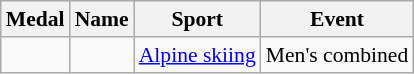<table class="wikitable sortable" style="font-size:90%">
<tr>
<th>Medal</th>
<th>Name</th>
<th>Sport</th>
<th>Event</th>
</tr>
<tr>
<td></td>
<td></td>
<td><a href='#'>Alpine skiing</a></td>
<td>Men's combined</td>
</tr>
</table>
